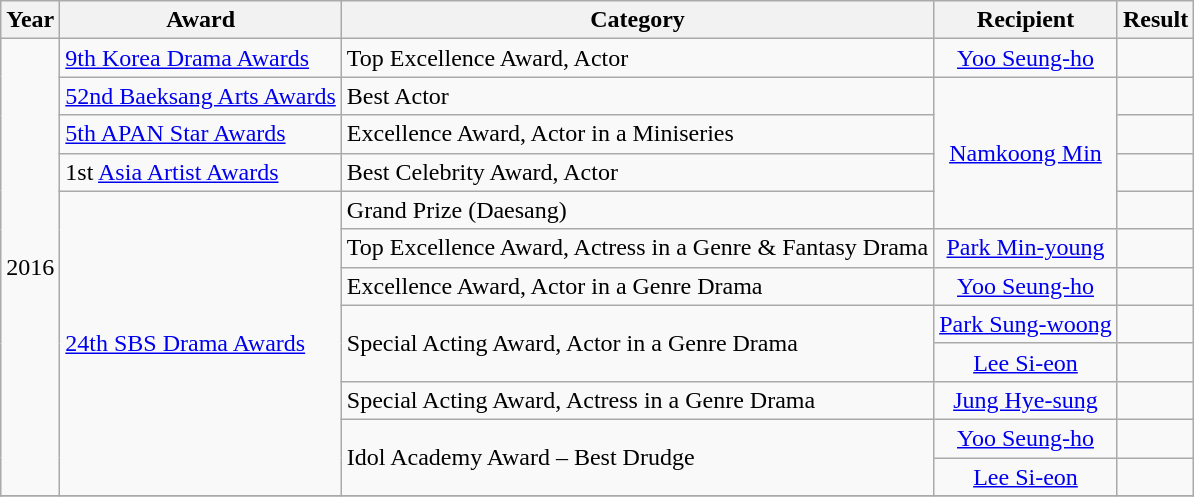<table class="wikitable">
<tr>
<th>Year</th>
<th>Award</th>
<th>Category</th>
<th>Recipient</th>
<th>Result</th>
</tr>
<tr>
<td rowspan="12">2016</td>
<td><a href='#'>9th Korea Drama Awards</a></td>
<td>Top Excellence Award, Actor</td>
<td style="text-align:center;"><a href='#'>Yoo Seung-ho</a></td>
<td></td>
</tr>
<tr>
<td><a href='#'>52nd Baeksang Arts Awards</a></td>
<td>Best Actor</td>
<td rowspan="4" style="text-align:center;"><a href='#'>Namkoong Min</a></td>
<td></td>
</tr>
<tr>
<td><a href='#'>5th APAN Star Awards</a></td>
<td>Excellence Award, Actor in a Miniseries</td>
<td></td>
</tr>
<tr>
<td>1st <a href='#'>Asia Artist Awards</a></td>
<td>Best Celebrity Award, Actor</td>
<td></td>
</tr>
<tr>
<td rowspan="8"><a href='#'>24th SBS Drama Awards</a></td>
<td>Grand Prize (Daesang)</td>
<td></td>
</tr>
<tr>
<td>Top Excellence Award, Actress in a Genre & Fantasy Drama</td>
<td style="text-align:center;"><a href='#'>Park Min-young</a></td>
<td></td>
</tr>
<tr>
<td>Excellence Award, Actor in a Genre Drama</td>
<td style="text-align:center;"><a href='#'>Yoo Seung-ho</a></td>
<td></td>
</tr>
<tr>
<td rowspan="2">Special Acting Award, Actor in a Genre Drama</td>
<td style="text-align:center;"><a href='#'>Park Sung-woong</a></td>
<td></td>
</tr>
<tr>
<td style="text-align:center;"><a href='#'>Lee Si-eon</a></td>
<td></td>
</tr>
<tr>
<td>Special Acting Award, Actress in a Genre Drama</td>
<td style="text-align:center;"><a href='#'>Jung Hye-sung</a></td>
<td></td>
</tr>
<tr>
<td rowspan="2">Idol Academy Award – Best Drudge</td>
<td style="text-align:center;"><a href='#'>Yoo Seung-ho</a></td>
<td></td>
</tr>
<tr>
<td style="text-align:center;"><a href='#'>Lee Si-eon</a></td>
<td></td>
</tr>
<tr>
</tr>
</table>
